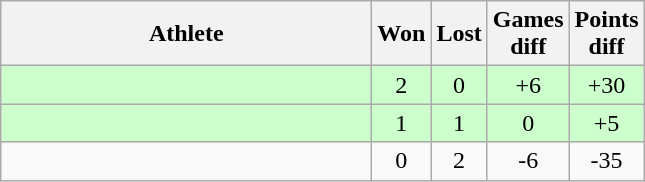<table class="wikitable">
<tr>
<th style="width:15em">Athlete</th>
<th>Won</th>
<th>Lost</th>
<th>Games<br>diff</th>
<th>Points<br>diff</th>
</tr>
<tr bgcolor="#ccffcc">
<td></td>
<td align="center">2</td>
<td align="center">0</td>
<td align="center">+6</td>
<td align="center">+30</td>
</tr>
<tr bgcolor="#ccffcc">
<td></td>
<td align="center">1</td>
<td align="center">1</td>
<td align="center">0</td>
<td align="center">+5</td>
</tr>
<tr>
<td></td>
<td align="center">0</td>
<td align="center">2</td>
<td align="center">-6</td>
<td align="center">-35</td>
</tr>
</table>
